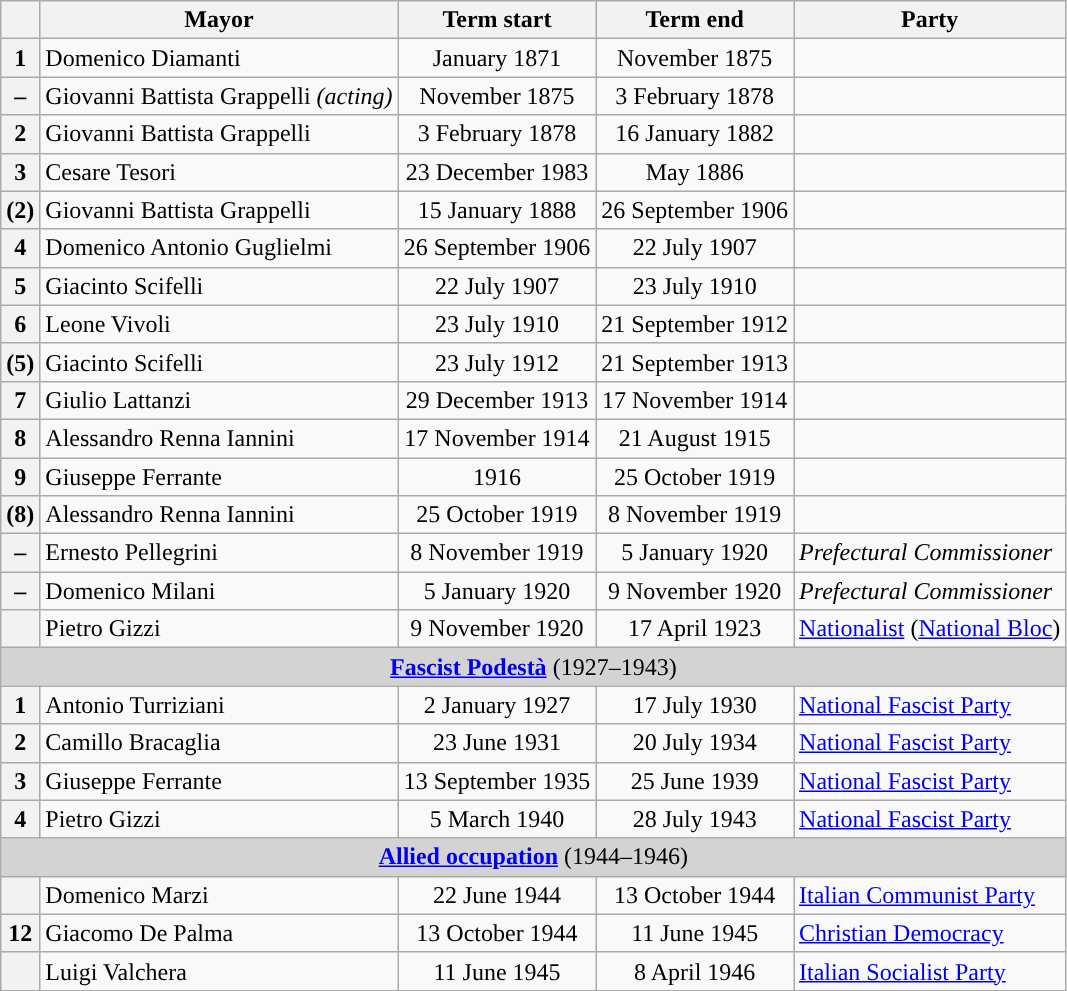<table class="wikitable">
<tr>
<th class=unsortable> </th>
<th>Mayor</th>
<th>Term start</th>
<th>Term end</th>
<th>Party</th>
</tr>
<tr>
<th rowspan=1 style="background:">1</th>
<td>Domenico Diamanti</td>
<td align=center>January 1871</td>
<td align=center>November 1875</td>
<td></td>
</tr>
<tr>
<th rowspan=1 style="background:">–</th>
<td>Giovanni Battista Grappelli <em>(acting)</em></td>
<td align=center>November 1875</td>
<td align=center>3 February 1878</td>
<td></td>
</tr>
<tr>
<th rowspan=1 style="background:">2</th>
<td>Giovanni Battista Grappelli</td>
<td align=center>3 February 1878</td>
<td align=center>16 January 1882</td>
<td></td>
</tr>
<tr>
<th rowspan=1 style="background:">3</th>
<td>Cesare Tesori</td>
<td align=center>23 December 1983</td>
<td align=center>May 1886</td>
<td></td>
</tr>
<tr>
<th rowspan=1 style="background:">(2)</th>
<td>Giovanni Battista Grappelli</td>
<td align=center>15 January 1888</td>
<td align=center>26 September 1906</td>
<td></td>
</tr>
<tr>
<th rowspan=1 style="background:">4</th>
<td>Domenico Antonio Guglielmi</td>
<td align=center>26 September 1906</td>
<td align=center>22 July 1907</td>
<td></td>
</tr>
<tr>
<th rowspan=1 style="background:">5</th>
<td>Giacinto Scifelli</td>
<td align=center>22 July 1907</td>
<td align=center>23 July 1910</td>
<td></td>
</tr>
<tr>
<th rowspan=1 style="background:">6</th>
<td>Leone Vivoli</td>
<td align=center>23 July 1910</td>
<td align=center>21 September 1912</td>
<td></td>
</tr>
<tr>
<th rowspan=1 style="background:">(5)</th>
<td>Giacinto Scifelli</td>
<td align=center>23 July 1912</td>
<td align=center>21 September 1913</td>
<td></td>
</tr>
<tr>
<th rowspan=1 style="background:">7</th>
<td>Giulio Lattanzi</td>
<td align=center>29 December 1913</td>
<td align=center>17 November 1914</td>
<td></td>
</tr>
<tr>
<th rowspan=1 style="background:">8</th>
<td>Alessandro Renna Iannini</td>
<td align=center>17 November 1914</td>
<td align=center>21 August 1915</td>
<td></td>
</tr>
<tr>
<th rowspan=1 style="background:">9</th>
<td>Giuseppe Ferrante</td>
<td align=center>1916</td>
<td align=center>25 October 1919</td>
<td></td>
</tr>
<tr>
<th rowspan=1 style="background:">(8)</th>
<td>Alessandro Renna Iannini</td>
<td align=center>25 October 1919</td>
<td align=center>8 November 1919</td>
<td></td>
</tr>
<tr>
<th rowspan=1 style="background:">–</th>
<td>Ernesto Pellegrini</td>
<td align=center>8 November 1919</td>
<td align=center>5 January 1920</td>
<td><em>Prefectural Commissioner</em></td>
</tr>
<tr>
<th rowspan=1 style="background:">–</th>
<td>Domenico Milani</td>
<td align=center>5 January 1920</td>
<td align=center>9 November 1920</td>
<td><em>Prefectural Commissioner</em></td>
</tr>
<tr>
<th rowspan=1 style="background:"></th>
<td>Pietro Gizzi</td>
<td align=center>9 November 1920</td>
<td align=center>17 April 1923</td>
<td><a href='#'>Nationalist</a> (<a href='#'>National Bloc</a>)</td>
</tr>
<tr>
<td colspan="8" bgcolor="lightgrey" align=center><strong><a href='#'>Fascist Podestà</a></strong> (1927–1943)</td>
</tr>
<tr>
<th rowspan=1 style="background:">1</th>
<td>Antonio Turriziani</td>
<td align=center>2 January 1927</td>
<td align=center>17 July 1930</td>
<td><a href='#'>National Fascist Party</a></td>
</tr>
<tr>
<th rowspan=1 style="background:">2</th>
<td>Camillo Bracaglia</td>
<td align=center>23 June 1931</td>
<td align=center>20 July 1934</td>
<td><a href='#'>National Fascist Party</a></td>
</tr>
<tr>
<th rowspan=1 style="background:">3</th>
<td>Giuseppe Ferrante</td>
<td align=center>13 September 1935</td>
<td align=center>25 June 1939</td>
<td><a href='#'>National Fascist Party</a></td>
</tr>
<tr>
<th rowspan=1 style="background:">4</th>
<td>Pietro Gizzi</td>
<td align=center>5 March 1940</td>
<td align=center>28 July 1943</td>
<td><a href='#'>National Fascist Party</a></td>
</tr>
<tr>
<td colspan="8" bgcolor="lightgrey" align=center><strong><a href='#'>Allied occupation</a></strong> (1944–1946)</td>
</tr>
<tr>
<th rowspan=1 style="background:"></th>
<td>Domenico Marzi</td>
<td align=center>22 June 1944</td>
<td align=center>13 October 1944</td>
<td><a href='#'>Italian Communist Party</a></td>
</tr>
<tr>
<th rowspan=1 style="background:">12</th>
<td>Giacomo De Palma</td>
<td align=center>13 October 1944</td>
<td align=center>11 June 1945</td>
<td><a href='#'>Christian Democracy</a></td>
</tr>
<tr>
<th rowspan=1 style="background:"></th>
<td>Luigi Valchera</td>
<td align=center>11 June 1945</td>
<td align=center>8 April 1946</td>
<td><a href='#'>Italian Socialist Party</a></td>
</tr>
</table>
